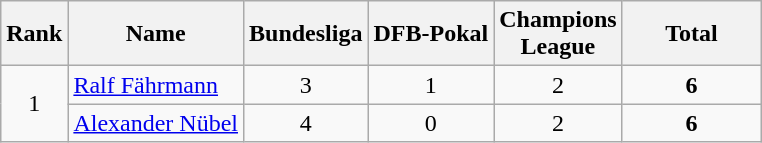<table class="wikitable" style="text-align:center;">
<tr>
<th>Rank</th>
<th>Name</th>
<th>Bundesliga</th>
<th>DFB-Pokal</th>
<th>Champions<br>League</th>
<th style="width:85px;">Total</th>
</tr>
<tr>
<td rowspan=2>1</td>
<td align="left"> <a href='#'>Ralf Fährmann</a></td>
<td>3</td>
<td>1</td>
<td>2</td>
<td><strong>6</strong></td>
</tr>
<tr>
<td align="left"> <a href='#'>Alexander Nübel</a></td>
<td>4</td>
<td>0</td>
<td>2</td>
<td><strong>6</strong></td>
</tr>
</table>
